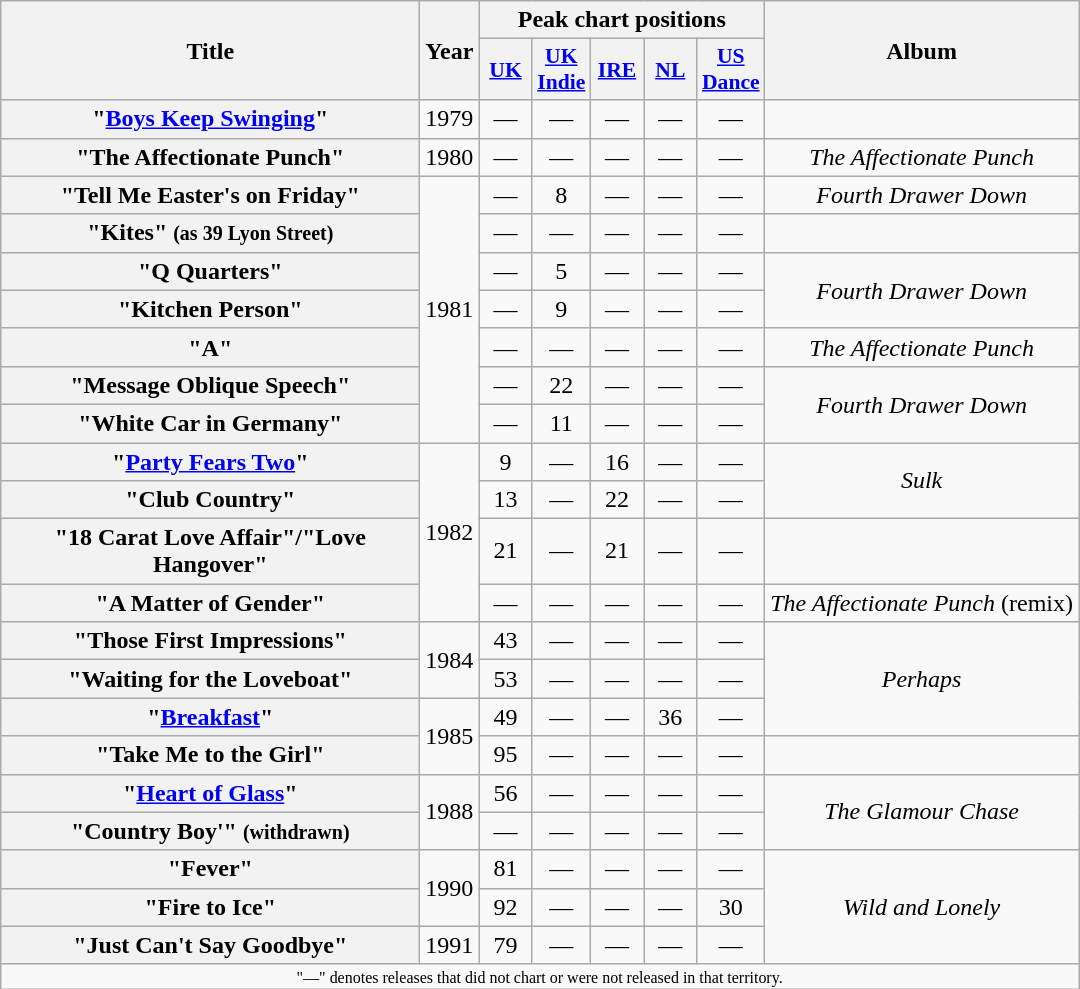<table class="wikitable plainrowheaders" style="text-align:center;">
<tr>
<th rowspan="2" scope="col" style="width:17em;">Title</th>
<th rowspan="2" scope="col" style="width:2em;">Year</th>
<th colspan="5">Peak chart positions</th>
<th rowspan="2">Album</th>
</tr>
<tr>
<th scope="col" style="width:2em;font-size:90%;"><a href='#'>UK</a><br></th>
<th scope="col" style="width:2em;font-size:90%;"><a href='#'>UK Indie</a><br></th>
<th scope="col" style="width:2em;font-size:90%;"><a href='#'>IRE</a><br></th>
<th scope="col" style="width:2em;font-size:90%;"><a href='#'>NL</a><br></th>
<th scope="col" style="width:2em;font-size:90%;"><a href='#'>US Dance</a><br></th>
</tr>
<tr>
<th scope="row">"<a href='#'>Boys Keep Swinging</a>"</th>
<td>1979</td>
<td>—</td>
<td>—</td>
<td>—</td>
<td>—</td>
<td>—</td>
<td></td>
</tr>
<tr>
<th scope="row">"The Affectionate Punch"</th>
<td>1980</td>
<td>—</td>
<td>—</td>
<td>—</td>
<td>—</td>
<td>—</td>
<td><em>The Affectionate Punch</em></td>
</tr>
<tr>
<th scope="row">"Tell Me Easter's on Friday"</th>
<td rowspan="7">1981</td>
<td>—</td>
<td>8</td>
<td>—</td>
<td>—</td>
<td>—</td>
<td><em>Fourth Drawer Down</em></td>
</tr>
<tr>
<th scope="row">"Kites" <small>(as 39 Lyon Street)</small></th>
<td>—</td>
<td>—</td>
<td>—</td>
<td>—</td>
<td>—</td>
<td></td>
</tr>
<tr>
<th scope="row">"Q Quarters"</th>
<td>—</td>
<td>5</td>
<td>—</td>
<td>—</td>
<td>—</td>
<td rowspan="2"><em>Fourth Drawer Down</em></td>
</tr>
<tr>
<th scope="row">"Kitchen Person"</th>
<td>—</td>
<td>9</td>
<td>—</td>
<td>—</td>
<td>—</td>
</tr>
<tr>
<th scope="row">"A"</th>
<td>—</td>
<td>—</td>
<td>—</td>
<td>—</td>
<td>—</td>
<td><em>The Affectionate Punch</em></td>
</tr>
<tr>
<th scope="row">"Message Oblique Speech"</th>
<td>—</td>
<td>22</td>
<td>—</td>
<td>—</td>
<td>—</td>
<td rowspan="2"><em>Fourth Drawer Down</em></td>
</tr>
<tr>
<th scope="row">"White Car in Germany"</th>
<td>—</td>
<td>11</td>
<td>—</td>
<td>—</td>
<td>—</td>
</tr>
<tr>
<th scope="row">"<a href='#'>Party Fears Two</a>"</th>
<td rowspan="4">1982</td>
<td>9</td>
<td>—</td>
<td>16</td>
<td>—</td>
<td>—</td>
<td rowspan="2"><em>Sulk</em></td>
</tr>
<tr>
<th scope="row">"Club Country"</th>
<td>13</td>
<td>—</td>
<td>22</td>
<td>—</td>
<td>—</td>
</tr>
<tr>
<th scope="row">"18 Carat Love Affair"/"Love Hangover"</th>
<td>21</td>
<td>—</td>
<td>21</td>
<td>—</td>
<td>—</td>
<td></td>
</tr>
<tr>
<th scope="row">"A Matter of Gender"</th>
<td>—</td>
<td>—</td>
<td>—</td>
<td>—</td>
<td>—</td>
<td><em>The Affectionate Punch</em> (remix)</td>
</tr>
<tr>
<th scope="row">"Those First Impressions"</th>
<td rowspan="2">1984</td>
<td>43</td>
<td>—</td>
<td>—</td>
<td>—</td>
<td>—</td>
<td rowspan="3"><em>Perhaps</em></td>
</tr>
<tr>
<th scope="row">"Waiting for the Loveboat"</th>
<td>53</td>
<td>—</td>
<td>—</td>
<td>—</td>
<td>—</td>
</tr>
<tr>
<th scope="row">"<a href='#'>Breakfast</a>"</th>
<td rowspan="2">1985</td>
<td>49</td>
<td>—</td>
<td>—</td>
<td>36</td>
<td>—</td>
</tr>
<tr>
<th scope="row">"Take Me to the Girl"</th>
<td>95</td>
<td>—</td>
<td>—</td>
<td>—</td>
<td>—</td>
<td></td>
</tr>
<tr>
<th scope="row">"<a href='#'>Heart of Glass</a>"</th>
<td rowspan="2">1988</td>
<td>56</td>
<td>—</td>
<td>—</td>
<td>—</td>
<td>—</td>
<td rowspan="2"><em>The Glamour Chase</em></td>
</tr>
<tr>
<th scope="row">"Country Boy'" <small>(withdrawn)</small></th>
<td>—</td>
<td>—</td>
<td>—</td>
<td>—</td>
<td>—</td>
</tr>
<tr>
<th scope="row">"Fever"</th>
<td rowspan="2">1990</td>
<td>81</td>
<td>—</td>
<td>—</td>
<td>—</td>
<td>—</td>
<td rowspan="3"><em>Wild and Lonely</em></td>
</tr>
<tr>
<th scope="row">"Fire to Ice"</th>
<td>92</td>
<td>—</td>
<td>—</td>
<td>—</td>
<td>30</td>
</tr>
<tr>
<th scope="row">"Just Can't Say Goodbye"</th>
<td>1991</td>
<td>79</td>
<td>—</td>
<td>—</td>
<td>—</td>
<td>—</td>
</tr>
<tr>
<td colspan="8" style="font-size:8pt">"—" denotes releases that did not chart or were not released in that territory.</td>
</tr>
</table>
